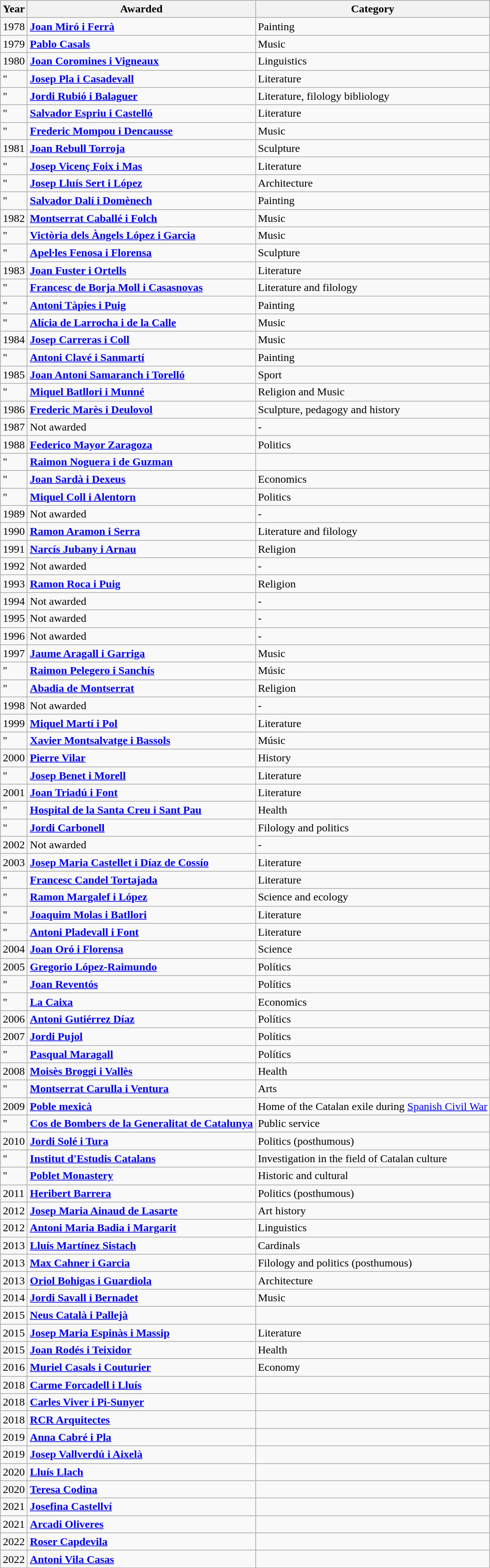<table class="wikitable">
<tr>
<th>Year</th>
<th>Awarded</th>
<th>Category</th>
</tr>
<tr>
<td>1978</td>
<td align="left"><strong><a href='#'>Joan Miró i Ferrà</a></strong></td>
<td align="left">Painting</td>
</tr>
<tr>
<td>1979</td>
<td align="left"><strong><a href='#'>Pablo Casals</a></strong></td>
<td align="left">Music</td>
</tr>
<tr>
<td>1980</td>
<td align="left"><strong><a href='#'>Joan Coromines i Vigneaux</a></strong></td>
<td align="left">Linguistics</td>
</tr>
<tr>
<td>"</td>
<td align="left"><strong><a href='#'>Josep Pla i Casadevall</a></strong></td>
<td align="left">Literature</td>
</tr>
<tr>
<td>"</td>
<td align="left"><strong><a href='#'>Jordi Rubió i Balaguer</a></strong></td>
<td align="left">Literature, filology bibliology</td>
</tr>
<tr>
<td>"</td>
<td align="left"><strong><a href='#'>Salvador Espriu i Castelló</a></strong></td>
<td align="left">Literature</td>
</tr>
<tr>
<td>"</td>
<td align="left"><strong><a href='#'>Frederic Mompou i Dencausse</a></strong></td>
<td align="left">Music</td>
</tr>
<tr>
<td>1981</td>
<td align="left"><strong><a href='#'>Joan Rebull Torroja</a></strong></td>
<td align="left">Sculpture</td>
</tr>
<tr>
<td>"</td>
<td align="left"><strong><a href='#'>Josep Vicenç Foix i Mas</a></strong></td>
<td align="left">Literature</td>
</tr>
<tr>
<td>"</td>
<td align="left"><strong><a href='#'>Josep Lluís Sert i López</a></strong></td>
<td align="left">Architecture</td>
</tr>
<tr>
<td>"</td>
<td align="left"><strong><a href='#'>Salvador Dalí i Domènech</a></strong></td>
<td align="left">Painting</td>
</tr>
<tr>
<td>1982</td>
<td align="left"><strong><a href='#'>Montserrat Caballé i Folch</a></strong></td>
<td align="left">Music</td>
</tr>
<tr>
<td>"</td>
<td align="left"><strong><a href='#'>Victòria dels Àngels López i Garcia</a></strong></td>
<td align="left">Music</td>
</tr>
<tr>
<td>"</td>
<td align="left"><strong><a href='#'>Apel·les Fenosa i Florensa</a></strong></td>
<td align="left">Sculpture</td>
</tr>
<tr>
<td>1983</td>
<td align="left"><strong><a href='#'>Joan Fuster i Ortells</a></strong></td>
<td align="left">Literature</td>
</tr>
<tr>
<td>"</td>
<td align="left"><strong><a href='#'>Francesc de Borja Moll i Casasnovas</a></strong></td>
<td align="left">Literature and filology</td>
</tr>
<tr>
<td>"</td>
<td align="left"><strong><a href='#'>Antoni Tàpies i Puig</a></strong></td>
<td align="left">Painting</td>
</tr>
<tr>
<td>"</td>
<td align="left"><strong><a href='#'>Alícia de Larrocha i de la Calle</a></strong></td>
<td align="left">Music</td>
</tr>
<tr>
<td>1984</td>
<td align="left"><strong><a href='#'>Josep Carreras i Coll</a></strong></td>
<td align="left">Music</td>
</tr>
<tr>
<td>"</td>
<td align="left"><strong><a href='#'>Antoni Clavé i Sanmartí</a></strong></td>
<td align="left">Painting</td>
</tr>
<tr>
<td>1985</td>
<td align="left"><strong><a href='#'>Joan Antoni Samaranch i Torelló</a></strong></td>
<td align="left">Sport</td>
</tr>
<tr>
<td>"</td>
<td align="left"><strong><a href='#'>Miquel Batllori i Munné</a></strong></td>
<td align="left">Religion and Music</td>
</tr>
<tr>
<td>1986</td>
<td align="left"><strong><a href='#'>Frederic Marès i Deulovol</a></strong></td>
<td align="left">Sculpture, pedagogy and history</td>
</tr>
<tr>
<td>1987</td>
<td align="left">Not awarded</td>
<td align="left">-</td>
</tr>
<tr>
<td>1988</td>
<td align="left"><strong><a href='#'>Federico Mayor Zaragoza</a></strong></td>
<td align="left">Politics</td>
</tr>
<tr>
<td>"</td>
<td align="left"><strong><a href='#'>Raimon Noguera i de Guzman</a></strong></td>
<td align="left"></td>
</tr>
<tr>
<td>"</td>
<td align="left"><strong><a href='#'>Joan Sardà i Dexeus</a></strong></td>
<td align="left">Economics</td>
</tr>
<tr>
<td>"</td>
<td align="left"><strong><a href='#'>Miquel Coll i Alentorn</a></strong></td>
<td align="left">Politics</td>
</tr>
<tr>
<td>1989</td>
<td align="left">Not awarded</td>
<td align="left">-</td>
</tr>
<tr>
<td>1990</td>
<td align="left"><strong><a href='#'>Ramon Aramon i Serra</a></strong></td>
<td align="left">Literature and filology</td>
</tr>
<tr>
<td>1991</td>
<td align="left"><strong><a href='#'>Narcís Jubany i Arnau</a></strong></td>
<td align="left">Religion</td>
</tr>
<tr>
<td>1992</td>
<td align="left">Not awarded</td>
<td align="left">-</td>
</tr>
<tr>
<td>1993</td>
<td align="left"><strong><a href='#'>Ramon Roca i Puig</a></strong></td>
<td align="left">Religion</td>
</tr>
<tr>
<td>1994</td>
<td align="left">Not awarded</td>
<td align="left">-</td>
</tr>
<tr>
<td>1995</td>
<td align="left">Not awarded</td>
<td align="left">-</td>
</tr>
<tr>
<td>1996</td>
<td align="left">Not awarded</td>
<td align="left">-</td>
</tr>
<tr>
<td>1997</td>
<td align="left"><strong><a href='#'>Jaume Aragall i Garriga</a></strong></td>
<td align="left">Music</td>
</tr>
<tr>
<td>"</td>
<td align="left"><strong><a href='#'>Raimon Pelegero i Sanchís</a></strong></td>
<td align="left">Músic</td>
</tr>
<tr>
<td>"</td>
<td align="left"><strong><a href='#'>Abadia de Montserrat</a></strong></td>
<td align="left">Religion</td>
</tr>
<tr>
<td>1998</td>
<td align="left">Not awarded</td>
<td align="left">-</td>
</tr>
<tr>
<td>1999</td>
<td align="left"><strong><a href='#'>Miquel Martí i Pol</a></strong></td>
<td align="left">Literature</td>
</tr>
<tr>
<td>"</td>
<td align="left"><strong><a href='#'>Xavier Montsalvatge i Bassols</a></strong></td>
<td align="left">Músic</td>
</tr>
<tr>
<td>2000</td>
<td align="left"><strong><a href='#'>Pierre Vilar</a></strong></td>
<td align="left">History</td>
</tr>
<tr>
<td>"</td>
<td align="left"><strong><a href='#'>Josep Benet i Morell</a></strong></td>
<td align="left">Literature</td>
</tr>
<tr>
<td>2001</td>
<td align="left"><strong><a href='#'>Joan Triadú i Font</a></strong></td>
<td align="left">Literature</td>
</tr>
<tr>
<td>"</td>
<td align="left"><strong><a href='#'>Hospital de la Santa Creu i Sant Pau</a></strong></td>
<td align="left">Health</td>
</tr>
<tr>
<td>"</td>
<td align="left"><strong><a href='#'>Jordi Carbonell</a></strong></td>
<td align="left">Filology and politics</td>
</tr>
<tr>
<td>2002</td>
<td align="left">Not awarded</td>
<td align="left">-</td>
</tr>
<tr>
<td>2003</td>
<td align="left"><strong><a href='#'>Josep Maria Castellet i Díaz de Cossío</a></strong></td>
<td align="left">Literature</td>
</tr>
<tr>
<td>"</td>
<td align="left"><strong><a href='#'>Francesc Candel Tortajada</a></strong></td>
<td align="left">Literature</td>
</tr>
<tr>
<td>"</td>
<td align="left"><strong><a href='#'>Ramon Margalef i López</a></strong></td>
<td align="left">Science and ecology</td>
</tr>
<tr>
<td>"</td>
<td align="left"><strong><a href='#'>Joaquim Molas i Batllori</a></strong></td>
<td align="left">Literature</td>
</tr>
<tr>
<td>"</td>
<td align="left"><strong><a href='#'>Antoni Pladevall i Font</a></strong></td>
<td align="left">Literature</td>
</tr>
<tr>
<td>2004</td>
<td align="left"><strong><a href='#'>Joan Oró i Florensa</a></strong></td>
<td align="left">Science</td>
</tr>
<tr>
<td>2005</td>
<td align="left"><strong><a href='#'>Gregorio López-Raimundo</a></strong></td>
<td align="left">Polítics</td>
</tr>
<tr>
<td>"</td>
<td align="left"><strong><a href='#'>Joan Reventós</a></strong></td>
<td align="left">Polítics</td>
</tr>
<tr>
<td>"</td>
<td align="left"><strong><a href='#'>La Caixa</a></strong></td>
<td align="left">Economics</td>
</tr>
<tr>
<td>2006</td>
<td align="left"><strong><a href='#'>Antoni Gutiérrez Díaz</a></strong></td>
<td align="left">Polítics</td>
</tr>
<tr>
<td>2007</td>
<td align="left"><strong><a href='#'>Jordi Pujol</a></strong></td>
<td align="left">Polítics</td>
</tr>
<tr>
<td>"</td>
<td align="left"><strong><a href='#'>Pasqual Maragall</a></strong></td>
<td align="left">Polítics</td>
</tr>
<tr>
<td>2008</td>
<td align="left"><strong><a href='#'>Moisès Broggi i Vallès</a></strong></td>
<td align="left">Health</td>
</tr>
<tr>
<td>"</td>
<td align="left"><strong><a href='#'>Montserrat Carulla i Ventura</a></strong></td>
<td align="left">Arts</td>
</tr>
<tr>
<td>2009</td>
<td align="left"><strong><a href='#'>Poble mexicà</a></strong></td>
<td align="left">Home of the Catalan exile during <a href='#'>Spanish Civil War</a></td>
</tr>
<tr>
<td>"</td>
<td align="left"><strong><a href='#'>Cos de Bombers de la Generalitat de Catalunya</a></strong></td>
<td align="left">Public service</td>
</tr>
<tr>
<td>2010</td>
<td align="left"><strong><a href='#'>Jordi Solé i Tura</a></strong></td>
<td align="left">Politics (posthumous)</td>
</tr>
<tr>
<td>"</td>
<td align="left"><strong><a href='#'>Institut d'Estudis Catalans</a></strong></td>
<td align="left">Investigation in the field of Catalan culture</td>
</tr>
<tr>
<td>"</td>
<td align="left"><strong><a href='#'>Poblet Monastery</a></strong></td>
<td align="left">Historic and cultural</td>
</tr>
<tr>
<td>2011</td>
<td align="left"><strong><a href='#'>Heribert Barrera</a></strong></td>
<td align="left">Politics (posthumous)</td>
</tr>
<tr>
<td>2012</td>
<td align="left"><strong><a href='#'>Josep Maria Ainaud de Lasarte</a></strong></td>
<td align="left">Art history</td>
</tr>
<tr>
<td>2012</td>
<td align="left"><strong><a href='#'>Antoni Maria Badia i Margarit</a></strong></td>
<td align="left">Linguistics</td>
</tr>
<tr>
<td>2013</td>
<td align="left"><strong><a href='#'>Lluís Martínez Sistach</a></strong></td>
<td align="left">Cardinals</td>
</tr>
<tr>
<td>2013</td>
<td align="left"><strong><a href='#'>Max Cahner i Garcia</a></strong></td>
<td align="left">Filology and politics (posthumous)</td>
</tr>
<tr>
<td>2013</td>
<td align="left"><strong><a href='#'>Oriol Bohigas i Guardiola</a></strong></td>
<td align="left">Architecture</td>
</tr>
<tr>
<td>2014</td>
<td align="left"><strong><a href='#'>Jordi Savall i Bernadet</a></strong></td>
<td align="left">Music</td>
</tr>
<tr>
<td>2015</td>
<td align="left"><strong><a href='#'>Neus Català i Pallejà</a></strong></td>
<td align="left"></td>
</tr>
<tr>
<td>2015</td>
<td align="left"><strong><a href='#'>Josep Maria Espinàs i Massip</a></strong></td>
<td align="left">Literature</td>
</tr>
<tr>
<td>2015</td>
<td align="left"><strong><a href='#'>Joan Rodés i Teixidor</a></strong></td>
<td align="left">Health</td>
</tr>
<tr>
<td>2016</td>
<td align="left"><strong><a href='#'>Muriel Casals i Couturier</a></strong></td>
<td align="left">Economy</td>
</tr>
<tr>
<td>2018</td>
<td align="left"><strong><a href='#'>Carme Forcadell i Lluís</a></strong></td>
<td align="left"></td>
</tr>
<tr>
<td>2018</td>
<td align="left"><strong><a href='#'>Carles Viver i Pi-Sunyer</a></strong></td>
<td align="left"></td>
</tr>
<tr>
<td>2018</td>
<td align="left"><strong><a href='#'>RCR Arquitectes</a></strong></td>
<td align="left"></td>
</tr>
<tr>
<td>2019</td>
<td align="left"><strong><a href='#'>Anna Cabré i Pla</a></strong></td>
<td align="left"></td>
</tr>
<tr>
<td>2019</td>
<td align="left"><strong><a href='#'>Josep Vallverdú i Aixelà</a></strong></td>
<td align="left"></td>
</tr>
<tr>
<td>2020</td>
<td align="left"><strong><a href='#'>Lluís Llach</a></strong></td>
<td align="left"></td>
</tr>
<tr>
<td>2020</td>
<td align="left"><strong><a href='#'>Teresa Codina</a></strong></td>
<td align="left"></td>
</tr>
<tr>
<td>2021</td>
<td align="left"><strong><a href='#'>Josefina Castellví</a></strong></td>
<td align="left"></td>
</tr>
<tr>
<td>2021</td>
<td align="left"><strong><a href='#'>Arcadi Oliveres</a></strong></td>
<td align="left"></td>
</tr>
<tr>
<td>2022</td>
<td align="left"><strong><a href='#'>Roser Capdevila</a></strong></td>
<td align="left"></td>
</tr>
<tr>
<td>2022</td>
<td align="left"><strong><a href='#'>Antoni Vila Casas</a></strong></td>
<td align="left"></td>
</tr>
</table>
